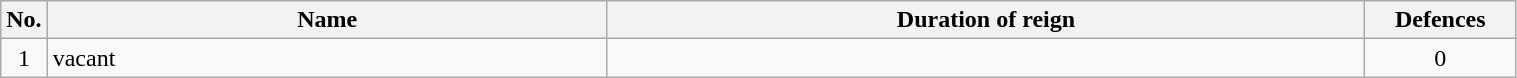<table class="wikitable" width=80%>
<tr>
<th width=3%>No.</th>
<th width=37%>Name</th>
<th width=50%>Duration of reign</th>
<th width=10%>Defences</th>
</tr>
<tr align=center>
<td>1</td>
<td align=left>vacant</td>
<td></td>
<td>0</td>
</tr>
</table>
